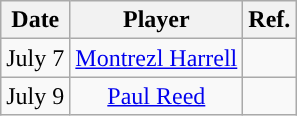<table class="wikitable sortable sortable" style="text-align: center">
<tr>
<th>Date</th>
<th>Player</th>
<th>Ref.</th>
</tr>
<tr>
<td>July 7</td>
<td><a href='#'>Montrezl Harrell</a></td>
<td></td>
</tr>
<tr>
<td>July 9</td>
<td><a href='#'>Paul Reed</a></td>
<td></td>
</tr>
</table>
